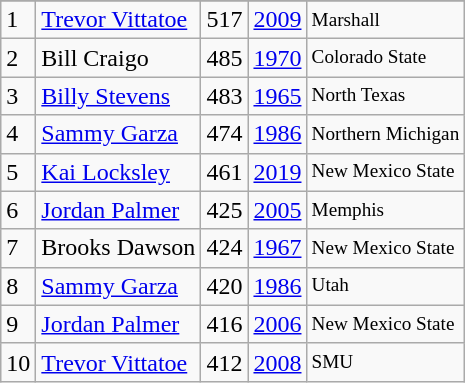<table class="wikitable">
<tr>
</tr>
<tr>
<td>1</td>
<td><a href='#'>Trevor Vittatoe</a></td>
<td><abbr>517</abbr></td>
<td><a href='#'>2009</a></td>
<td style="font-size:80%;">Marshall</td>
</tr>
<tr>
<td>2</td>
<td>Bill Craigo</td>
<td><abbr>485</abbr></td>
<td><a href='#'>1970</a></td>
<td style="font-size:80%;">Colorado State</td>
</tr>
<tr>
<td>3</td>
<td><a href='#'>Billy Stevens</a></td>
<td><abbr>483</abbr></td>
<td><a href='#'>1965</a></td>
<td style="font-size:80%;">North Texas</td>
</tr>
<tr>
<td>4</td>
<td><a href='#'>Sammy Garza</a></td>
<td><abbr>474</abbr></td>
<td><a href='#'>1986</a></td>
<td style="font-size:80%;">Northern Michigan</td>
</tr>
<tr>
<td>5</td>
<td><a href='#'>Kai Locksley</a></td>
<td><abbr>461</abbr></td>
<td><a href='#'>2019</a></td>
<td style="font-size:80%;">New Mexico State</td>
</tr>
<tr>
<td>6</td>
<td><a href='#'>Jordan Palmer</a></td>
<td><abbr>425</abbr></td>
<td><a href='#'>2005</a></td>
<td style="font-size:80%;">Memphis</td>
</tr>
<tr>
<td>7</td>
<td>Brooks Dawson</td>
<td><abbr>424</abbr></td>
<td><a href='#'>1967</a></td>
<td style="font-size:80%;">New Mexico State</td>
</tr>
<tr>
<td>8</td>
<td><a href='#'>Sammy Garza</a></td>
<td><abbr>420</abbr></td>
<td><a href='#'>1986</a></td>
<td style="font-size:80%;">Utah</td>
</tr>
<tr>
<td>9</td>
<td><a href='#'>Jordan Palmer</a></td>
<td><abbr>416</abbr></td>
<td><a href='#'>2006</a></td>
<td style="font-size:80%;">New Mexico State</td>
</tr>
<tr>
<td>10</td>
<td><a href='#'>Trevor Vittatoe</a></td>
<td><abbr>412</abbr></td>
<td><a href='#'>2008</a></td>
<td style="font-size:80%;">SMU</td>
</tr>
</table>
